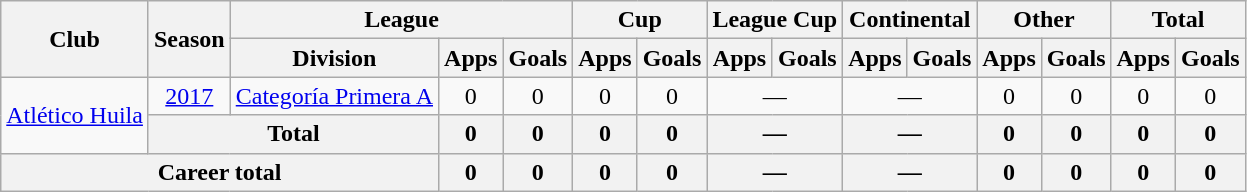<table class="wikitable" style="text-align:center">
<tr>
<th rowspan="2">Club</th>
<th rowspan="2">Season</th>
<th colspan="3">League</th>
<th colspan="2">Cup</th>
<th colspan="2">League Cup</th>
<th colspan="2">Continental</th>
<th colspan="2">Other</th>
<th colspan="2">Total</th>
</tr>
<tr>
<th>Division</th>
<th>Apps</th>
<th>Goals</th>
<th>Apps</th>
<th>Goals</th>
<th>Apps</th>
<th>Goals</th>
<th>Apps</th>
<th>Goals</th>
<th>Apps</th>
<th>Goals</th>
<th>Apps</th>
<th>Goals</th>
</tr>
<tr>
<td rowspan="2"><a href='#'>Atlético Huila</a></td>
<td><a href='#'>2017</a></td>
<td rowspan="1"><a href='#'>Categoría Primera A</a></td>
<td>0</td>
<td>0</td>
<td>0</td>
<td>0</td>
<td colspan="2">—</td>
<td colspan="2">—</td>
<td>0</td>
<td>0</td>
<td>0</td>
<td>0</td>
</tr>
<tr>
<th colspan="2">Total</th>
<th>0</th>
<th>0</th>
<th>0</th>
<th>0</th>
<th colspan="2">—</th>
<th colspan="2">—</th>
<th>0</th>
<th>0</th>
<th>0</th>
<th>0</th>
</tr>
<tr>
<th colspan="3">Career total</th>
<th>0</th>
<th>0</th>
<th>0</th>
<th>0</th>
<th colspan="2">—</th>
<th colspan="2">—</th>
<th>0</th>
<th>0</th>
<th>0</th>
<th>0</th>
</tr>
</table>
